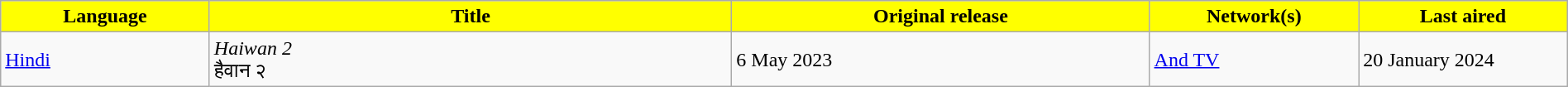<table class="wikitable" style="width:100%; margin-right:0;">
<tr>
<th style="background: Yellow; width:10%;">Language</th>
<th style="background: Yellow; width:25%;">Title</th>
<th style="background: Yellow; width:20%;">Original release</th>
<th style="background: Yellow; width:10%;">Network(s)</th>
<th style="background: Yellow; width:10%;">Last aired</th>
</tr>
<tr>
<td><a href='#'>Hindi</a></td>
<td><em>Haiwan 2</em> <br> हैवान २</td>
<td>6 May 2023</td>
<td><a href='#'>And TV</a></td>
<td>20 January 2024</td>
</tr>
</table>
